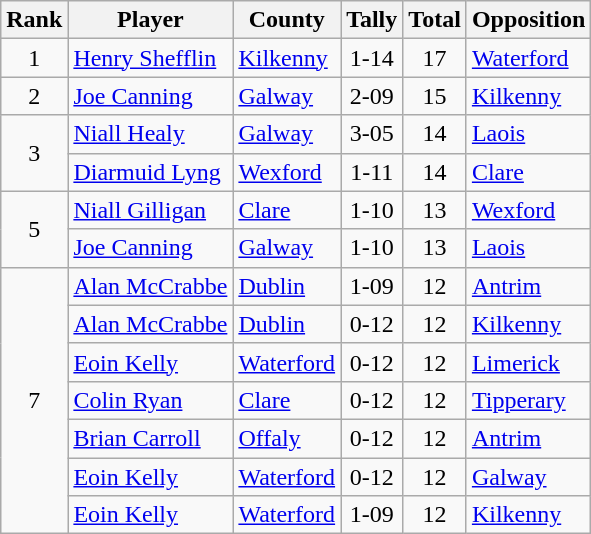<table class="wikitable">
<tr>
<th>Rank</th>
<th>Player</th>
<th>County</th>
<th>Tally</th>
<th>Total</th>
<th>Opposition</th>
</tr>
<tr>
<td rowspan=1 align=center>1</td>
<td><a href='#'>Henry Shefflin</a></td>
<td><a href='#'>Kilkenny</a></td>
<td align=center>1-14</td>
<td align=center>17</td>
<td><a href='#'>Waterford</a></td>
</tr>
<tr>
<td rowspan=1 align=center>2</td>
<td><a href='#'>Joe Canning</a></td>
<td><a href='#'>Galway</a></td>
<td align=center>2-09</td>
<td align=center>15</td>
<td><a href='#'>Kilkenny</a></td>
</tr>
<tr>
<td rowspan=2 align=center>3</td>
<td><a href='#'>Niall Healy</a></td>
<td><a href='#'>Galway</a></td>
<td align=center>3-05</td>
<td align=center>14</td>
<td><a href='#'>Laois</a></td>
</tr>
<tr>
<td><a href='#'>Diarmuid Lyng</a></td>
<td><a href='#'>Wexford</a></td>
<td align=center>1-11</td>
<td align=center>14</td>
<td><a href='#'>Clare</a></td>
</tr>
<tr>
<td rowspan=2 align=center>5</td>
<td><a href='#'>Niall Gilligan</a></td>
<td><a href='#'>Clare</a></td>
<td align=center>1-10</td>
<td align=center>13</td>
<td><a href='#'>Wexford</a></td>
</tr>
<tr>
<td><a href='#'>Joe Canning</a></td>
<td><a href='#'>Galway</a></td>
<td align=center>1-10</td>
<td align=center>13</td>
<td><a href='#'>Laois</a></td>
</tr>
<tr>
<td rowspan=7 align=center>7</td>
<td><a href='#'>Alan McCrabbe</a></td>
<td><a href='#'>Dublin</a></td>
<td align=center>1-09</td>
<td align=center>12</td>
<td><a href='#'>Antrim</a></td>
</tr>
<tr>
<td><a href='#'>Alan McCrabbe</a></td>
<td><a href='#'>Dublin</a></td>
<td align=center>0-12</td>
<td align=center>12</td>
<td><a href='#'>Kilkenny</a></td>
</tr>
<tr>
<td><a href='#'>Eoin Kelly</a></td>
<td><a href='#'>Waterford</a></td>
<td align=center>0-12</td>
<td align=center>12</td>
<td><a href='#'>Limerick</a></td>
</tr>
<tr>
<td><a href='#'>Colin Ryan</a></td>
<td><a href='#'>Clare</a></td>
<td align=center>0-12</td>
<td align=center>12</td>
<td><a href='#'>Tipperary</a></td>
</tr>
<tr>
<td><a href='#'>Brian Carroll</a></td>
<td><a href='#'>Offaly</a></td>
<td align=center>0-12</td>
<td align=center>12</td>
<td><a href='#'>Antrim</a></td>
</tr>
<tr>
<td><a href='#'>Eoin Kelly</a></td>
<td><a href='#'>Waterford</a></td>
<td align=center>0-12</td>
<td align=center>12</td>
<td><a href='#'>Galway</a></td>
</tr>
<tr>
<td><a href='#'>Eoin Kelly</a></td>
<td><a href='#'>Waterford</a></td>
<td align=center>1-09</td>
<td align=center>12</td>
<td><a href='#'>Kilkenny</a></td>
</tr>
</table>
